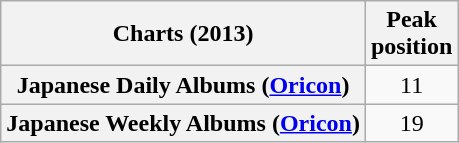<table class="wikitable plainrowheaders">
<tr>
<th>Charts (2013)</th>
<th>Peak<br>position</th>
</tr>
<tr>
<th scope="row">Japanese Daily Albums (<a href='#'>Oricon</a>)</th>
<td align="center">11</td>
</tr>
<tr>
<th scope="row">Japanese Weekly Albums (<a href='#'>Oricon</a>)</th>
<td align="center">19</td>
</tr>
</table>
